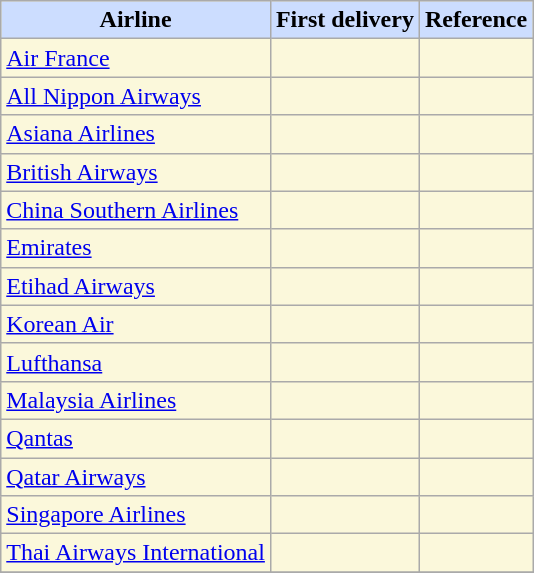<table class="wikitable sortable" style="background-color:#fbf8db">
<tr>
<th style="background-color:#ccddff">Airline</th>
<th style="background-color:#ccddff">First delivery</th>
<th class="unsortable" style="background-color:#ccddff">Reference</th>
</tr>
<tr>
<td><a href='#'>Air France</a></td>
<td align="right"></td>
<td align="center"></td>
</tr>
<tr>
<td><a href='#'>All Nippon Airways</a></td>
<td align="right"></td>
<td align="center"></td>
</tr>
<tr>
<td><a href='#'>Asiana Airlines</a></td>
<td align="right"></td>
<td align="center"></td>
</tr>
<tr>
<td><a href='#'>British Airways</a></td>
<td align="right"></td>
<td align="center"></td>
</tr>
<tr>
<td><a href='#'>China Southern Airlines</a></td>
<td align="right"></td>
<td align="center"></td>
</tr>
<tr>
<td><a href='#'>Emirates</a></td>
<td align="right"></td>
<td align="center"></td>
</tr>
<tr>
<td><a href='#'>Etihad Airways</a></td>
<td align="right"></td>
<td align="center"></td>
</tr>
<tr>
<td><a href='#'>Korean Air</a></td>
<td align="right"></td>
<td align="center"></td>
</tr>
<tr>
<td><a href='#'>Lufthansa</a></td>
<td align="right"></td>
<td align="center"></td>
</tr>
<tr>
<td><a href='#'>Malaysia Airlines</a></td>
<td align="right"></td>
<td align="center"></td>
</tr>
<tr>
<td><a href='#'>Qantas</a></td>
<td align="right"></td>
<td align="center"></td>
</tr>
<tr>
<td><a href='#'>Qatar Airways</a></td>
<td align="right"></td>
<td align="center"></td>
</tr>
<tr>
<td><a href='#'>Singapore Airlines</a></td>
<td align="right"></td>
<td align="center"></td>
</tr>
<tr>
<td><a href='#'>Thai Airways International</a></td>
<td align="right"></td>
<td align="center"></td>
</tr>
<tr>
</tr>
</table>
